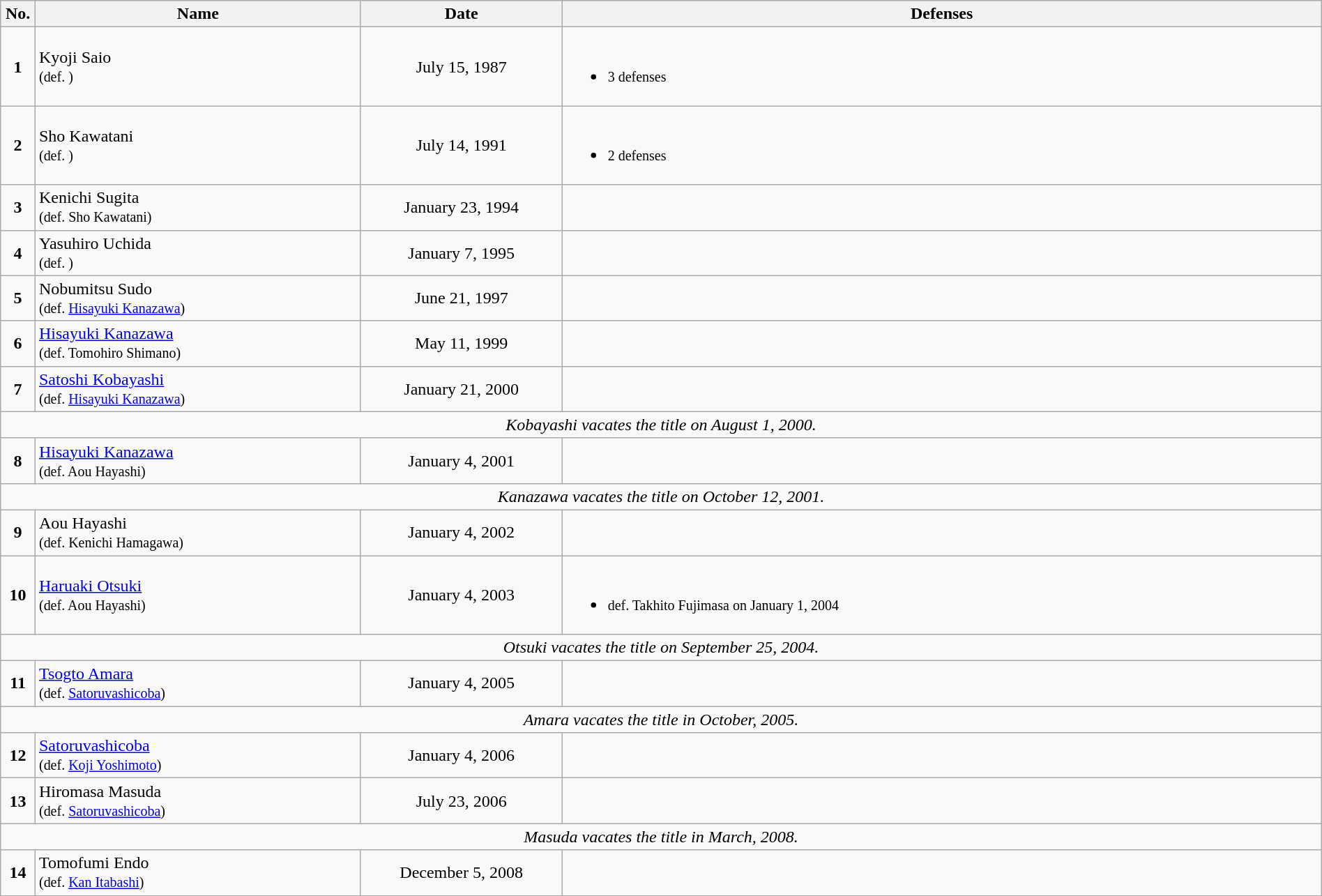<table class="wikitable" style="width:100%; font-size:100%;">
<tr>
<th style= width:1%;">No.</th>
<th style= width:21%;">Name</th>
<th style=width:13%;">Date</th>
<th style= width:49%;">Defenses</th>
</tr>
<tr>
<td align=center><strong>1</strong></td>
<td align=left> Kyoji Saio <br><small>(def. )</small></td>
<td align=center>July 15, 1987</td>
<td><br><ul><li><small>3 defenses </small></li></ul></td>
</tr>
<tr>
<td align=center><strong>2</strong></td>
<td align=left> Sho Kawatani <br><small>(def. )</small></td>
<td align=center>July 14, 1991</td>
<td><br><ul><li><small>2 defenses </small></li></ul></td>
</tr>
<tr>
<td align=center><strong>3</strong></td>
<td align=left> Kenichi Sugita <br><small>(def. Sho Kawatani)</small></td>
<td align=center>January 23, 1994</td>
<td></td>
</tr>
<tr>
<td align=center><strong>4</strong></td>
<td align=left> Yasuhiro Uchida <br><small>(def. )</small></td>
<td align=center>January 7, 1995</td>
<td></td>
</tr>
<tr>
<td align=center><strong>5</strong></td>
<td align=left> Nobumitsu Sudo <br><small>(def. <a href='#'>Hisayuki Kanazawa</a>)</small></td>
<td align=center>June 21, 1997</td>
<td></td>
</tr>
<tr>
<td align=center><strong>6</strong></td>
<td align=left> <a href='#'>Hisayuki Kanazawa</a> <br><small>(def. Tomohiro Shimano)</small></td>
<td align=center>May 11, 1999</td>
<td></td>
</tr>
<tr>
<td align=center><strong>7</strong></td>
<td align=left> <a href='#'>Satoshi Kobayashi</a> <br><small>(def. <a href='#'>Hisayuki Kanazawa</a>)</small></td>
<td align=center>January 21, 2000</td>
<td></td>
</tr>
<tr>
<td colspan=4 align=center><em>Kobayashi vacates the title on August 1, 2000.</em></td>
</tr>
<tr>
<td align=center><strong>8</strong></td>
<td align=left> <a href='#'>Hisayuki Kanazawa</a> <br><small>(def. Aou Hayashi)</small></td>
<td align=center>January 4, 2001</td>
<td></td>
</tr>
<tr>
<td colspan=4 align=center><em>Kanazawa vacates the title on October 12, 2001.</em></td>
</tr>
<tr>
<td align=center><strong>9</strong></td>
<td align=left> Aou Hayashi <br><small>(def. Kenichi Hamagawa)</small></td>
<td align=center>January 4, 2002</td>
<td></td>
</tr>
<tr>
<td align=center><strong>10</strong></td>
<td align=left> <a href='#'>Haruaki Otsuki</a> <br><small>(def. Aou Hayashi)</small></td>
<td align=center>January 4, 2003</td>
<td><br><ul><li><small>def. Takhito Fujimasa on January 1, 2004 </small></li></ul></td>
</tr>
<tr>
<td colspan=4 align=center><em>Otsuki vacates the title on September 25, 2004.</em></td>
</tr>
<tr>
<td align=center><strong>11</strong></td>
<td align=left> <a href='#'>Tsogto Amara</a> <br><small>(def. <a href='#'>Satoruvashicoba</a>)</small></td>
<td align=center>January 4, 2005</td>
<td></td>
</tr>
<tr>
<td colspan=4 align=center><em>Amara vacates the title in October, 2005.</em></td>
</tr>
<tr>
<td align=center><strong>12</strong></td>
<td align=left> <a href='#'>Satoruvashicoba</a> <br><small>(def. <a href='#'>Koji Yoshimoto</a>)</small></td>
<td align=center>January 4, 2006</td>
<td></td>
</tr>
<tr>
<td align=center><strong>13</strong></td>
<td align=left> Hiromasa Masuda <br><small>(def. <a href='#'>Satoruvashicoba</a>)</small></td>
<td align=center>July 23, 2006</td>
<td></td>
</tr>
<tr>
<td colspan=4 align=center><em>Masuda vacates the title in March, 2008.</em></td>
</tr>
<tr>
<td align=center><strong>14</strong></td>
<td align=left> Tomofumi Endo <br><small>(def. <a href='#'>Kan Itabashi</a>)</small></td>
<td align=center>December 5, 2008</td>
<td></td>
</tr>
</table>
